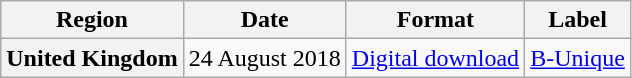<table class="wikitable plainrowheaders" style="text-align:center">
<tr>
<th>Region</th>
<th>Date</th>
<th>Format</th>
<th>Label</th>
</tr>
<tr>
<th scope="row">United Kingdom</th>
<td>24 August 2018</td>
<td><a href='#'>Digital download</a></td>
<td><a href='#'>B-Unique</a></td>
</tr>
</table>
